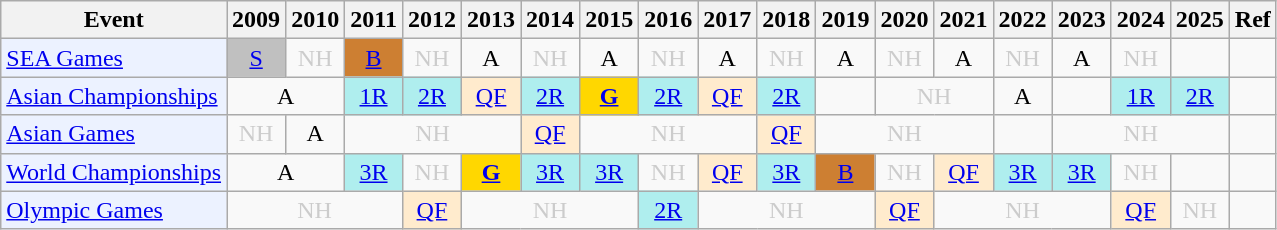<table class="wikitable" style=text-align:center>
<tr>
<th>Event</th>
<th>2009</th>
<th>2010</th>
<th>2011</th>
<th>2012</th>
<th>2013</th>
<th>2014</th>
<th>2015</th>
<th>2016</th>
<th>2017</th>
<th>2018</th>
<th>2019</th>
<th>2020</th>
<th>2021</th>
<th>2022</th>
<th>2023</th>
<th>2024</th>
<th>2025</th>
<th>Ref</th>
</tr>
<tr>
<td bgcolor="#ECF2FF"; align="left"><a href='#'>SEA Games</a></td>
<td bgcolor=silver><a href='#'>S</a></td>
<td style=color:#ccc>NH</td>
<td bgcolor=CD7F32><a href='#'>B</a></td>
<td style=color:#ccc>NH</td>
<td>A</td>
<td style=color:#ccc>NH</td>
<td>A</td>
<td style=color:#ccc>NH</td>
<td>A</td>
<td style=color:#ccc>NH</td>
<td>A</td>
<td style=color:#ccc>NH</td>
<td>A</td>
<td style=color:#ccc>NH</td>
<td>A</td>
<td style=color:#ccc>NH</td>
<td></td>
<td></td>
</tr>
<tr>
<td bgcolor="#ECF2FF"; align="left"><a href='#'>Asian Championships</a></td>
<td colspan="2">A</td>
<td bgcolor=afeeee><a href='#'>1R</a></td>
<td bgcolor=afeeee><a href='#'>2R</a></td>
<td bgcolor=ffebcd><a href='#'>QF</a></td>
<td bgcolor=afeeee><a href='#'>2R</a></td>
<td bgcolor=gold><strong><a href='#'>G</a></strong></td>
<td bgcolor=afeeee><a href='#'>2R</a></td>
<td bgcolor=ffebcd><a href='#'>QF</a></td>
<td bgcolor=afeeee><a href='#'>2R</a></td>
<td><a href='#'></a></td>
<td colspan="2" style=color:#ccc>NH</td>
<td>A</td>
<td><a href='#'></a></td>
<td bgcolor=afeeee><a href='#'>1R</a></td>
<td bgcolor=afeeee><a href='#'>2R</a></td>
<td></td>
</tr>
<tr>
<td bgcolor="#ECF2FF"; align="left"><a href='#'>Asian Games</a></td>
<td style=color:#ccc>NH</td>
<td>A</td>
<td colspan="3" style=color:#ccc>NH</td>
<td bgcolor=ffebcd><a href='#'>QF</a></td>
<td colspan="3" style=color:#ccc>NH</td>
<td bgcolor=ffebcd><a href='#'>QF</a></td>
<td colspan="3" style=color:#ccc>NH</td>
<td><a href='#'></a></td>
<td colspan="3" style=color:#ccc>NH</td>
<td></td>
</tr>
<tr>
<td bgcolor="#ECF2FF"; align="left"><a href='#'>World Championships</a></td>
<td colspan="2">A</td>
<td bgcolor=afeeee><a href='#'>3R</a></td>
<td style=color:#ccc>NH</td>
<td bgcolor=gold><strong><a href='#'>G</a></strong></td>
<td bgcolor=afeeee><a href='#'>3R</a></td>
<td bgcolor=afeeee><a href='#'>3R</a></td>
<td style=color:#ccc>NH</td>
<td bgcolor=ffebcd><a href='#'>QF</a></td>
<td bgcolor=afeeee><a href='#'>3R</a></td>
<td bgcolor=CD7F32><a href='#'>B</a></td>
<td style=color:#ccc>NH</td>
<td bgcolor=ffebcd><a href='#'>QF</a></td>
<td bgcolor=afeeee><a href='#'>3R</a></td>
<td bgcolor=AFEEEE><a href='#'>3R</a></td>
<td style=color:#ccc>NH</td>
<td></td>
<td></td>
</tr>
<tr>
<td bgcolor="#ECF2FF"; align="left"><a href='#'>Olympic Games</a></td>
<td colspan="3" style=color:#ccc>NH</td>
<td bgcolor=ffebcd><a href='#'>QF</a></td>
<td colspan="3" style=color:#ccc>NH</td>
<td bgcolor=afeeee><a href='#'>2R</a></td>
<td colspan="3" style=color:#ccc>NH</td>
<td bgcolor=ffebcd><a href='#'>QF</a></td>
<td colspan="3" style=color:#ccc>NH</td>
<td bgcolor=ffebcd><a href='#'>QF</a></td>
<td colspan="1" style=color:#ccc>NH</td>
<td></td>
</tr>
</table>
